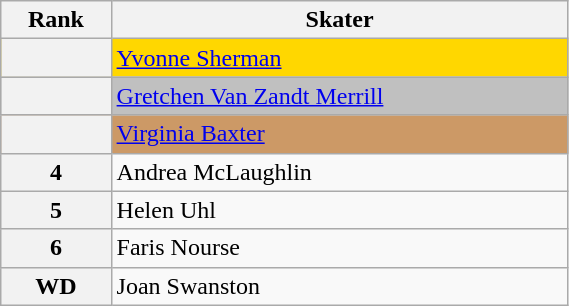<table class="wikitable unsortable" style="text-align:left; width:30%">
<tr>
<th scope="col">Rank</th>
<th scope="col">Skater</th>
</tr>
<tr bgcolor="gold">
<th scope="row"></th>
<td><a href='#'>Yvonne Sherman</a></td>
</tr>
<tr bgcolor="silver">
<th scope="row"></th>
<td><a href='#'>Gretchen Van Zandt Merrill</a></td>
</tr>
<tr bgcolor="cc9966">
<th scope="row"></th>
<td><a href='#'>Virginia Baxter</a></td>
</tr>
<tr>
<th scope="row">4</th>
<td>Andrea McLaughlin</td>
</tr>
<tr>
<th scope="row">5</th>
<td>Helen Uhl</td>
</tr>
<tr>
<th scope="row">6</th>
<td>Faris Nourse</td>
</tr>
<tr>
<th scope="row">WD</th>
<td>Joan Swanston</td>
</tr>
</table>
